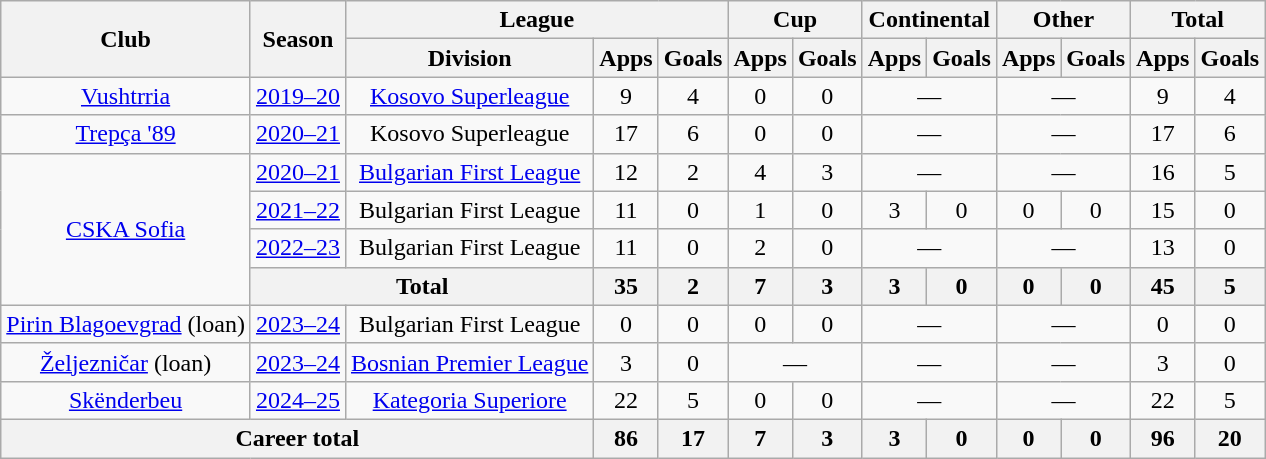<table class="wikitable" style="text-align:center">
<tr>
<th rowspan="2">Club</th>
<th rowspan="2">Season</th>
<th colspan="3">League</th>
<th colspan="2">Cup</th>
<th colspan="2">Continental</th>
<th colspan="2">Other</th>
<th colspan="2">Total</th>
</tr>
<tr>
<th>Division</th>
<th>Apps</th>
<th>Goals</th>
<th>Apps</th>
<th>Goals</th>
<th>Apps</th>
<th>Goals</th>
<th>Apps</th>
<th>Goals</th>
<th>Apps</th>
<th>Goals</th>
</tr>
<tr>
<td><a href='#'>Vushtrria</a></td>
<td><a href='#'>2019–20</a></td>
<td><a href='#'>Kosovo Superleague</a></td>
<td>9</td>
<td>4</td>
<td>0</td>
<td>0</td>
<td colspan="2">—</td>
<td colspan="2">—</td>
<td>9</td>
<td>4</td>
</tr>
<tr>
<td><a href='#'>Trepça '89</a></td>
<td><a href='#'>2020–21</a></td>
<td>Kosovo Superleague</td>
<td>17</td>
<td>6</td>
<td>0</td>
<td>0</td>
<td colspan="2">—</td>
<td colspan="2">—</td>
<td>17</td>
<td>6</td>
</tr>
<tr>
<td rowspan=4><a href='#'>CSKA Sofia</a></td>
<td><a href='#'>2020–21</a></td>
<td><a href='#'>Bulgarian First League</a></td>
<td>12</td>
<td>2</td>
<td>4</td>
<td>3</td>
<td colspan="2">—</td>
<td colspan="2">—</td>
<td>16</td>
<td>5</td>
</tr>
<tr>
<td><a href='#'>2021–22</a></td>
<td>Bulgarian First League</td>
<td>11</td>
<td>0</td>
<td>1</td>
<td>0</td>
<td>3</td>
<td>0</td>
<td>0</td>
<td>0</td>
<td>15</td>
<td>0</td>
</tr>
<tr>
<td><a href='#'>2022–23</a></td>
<td>Bulgarian First League</td>
<td>11</td>
<td>0</td>
<td>2</td>
<td>0</td>
<td colspan="2">—</td>
<td colspan="2">—</td>
<td>13</td>
<td>0</td>
</tr>
<tr>
<th colspan="2">Total</th>
<th>35</th>
<th>2</th>
<th>7</th>
<th>3</th>
<th>3</th>
<th>0</th>
<th>0</th>
<th>0</th>
<th>45</th>
<th>5</th>
</tr>
<tr>
<td><a href='#'>Pirin Blagoevgrad</a> (loan)</td>
<td><a href='#'>2023–24</a></td>
<td>Bulgarian First League</td>
<td>0</td>
<td>0</td>
<td>0</td>
<td>0</td>
<td colspan="2">—</td>
<td colspan="2">—</td>
<td>0</td>
<td>0</td>
</tr>
<tr>
<td><a href='#'>Željezničar</a> (loan)</td>
<td><a href='#'>2023–24</a></td>
<td><a href='#'>Bosnian Premier League</a></td>
<td>3</td>
<td>0</td>
<td colspan="2">—</td>
<td colspan="2">—</td>
<td colspan="2">—</td>
<td>3</td>
<td>0</td>
</tr>
<tr>
<td><a href='#'>Skënderbeu</a></td>
<td><a href='#'>2024–25</a></td>
<td><a href='#'>Kategoria Superiore</a></td>
<td>22</td>
<td>5</td>
<td>0</td>
<td>0</td>
<td colspan="2">—</td>
<td colspan="2">—</td>
<td>22</td>
<td>5</td>
</tr>
<tr>
<th colspan="3">Career total</th>
<th>86</th>
<th>17</th>
<th>7</th>
<th>3</th>
<th>3</th>
<th>0</th>
<th>0</th>
<th>0</th>
<th>96</th>
<th>20</th>
</tr>
</table>
